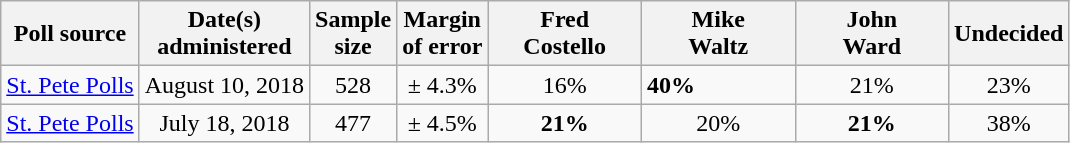<table class="wikitable">
<tr>
<th>Poll source</th>
<th>Date(s)<br>administered</th>
<th>Sample<br>size</th>
<th>Margin<br>of error</th>
<th style="width:95px;">Fred<br>Costello</th>
<th style="width:95px;">Mike<br>Waltz</th>
<th style="width:95px;">John<br>Ward</th>
<th>Undecided</th>
</tr>
<tr>
<td><a href='#'>St. Pete Polls</a></td>
<td align=center>August 10, 2018</td>
<td align=center>528</td>
<td align=center>± 4.3%</td>
<td align=center>16%</td>
<td><strong>40%</strong></td>
<td align=center>21%</td>
<td align=center>23%</td>
</tr>
<tr>
<td><a href='#'>St. Pete Polls</a></td>
<td align=center>July 18, 2018</td>
<td align=center>477</td>
<td align=center>± 4.5%</td>
<td align=center><strong>21%</strong></td>
<td align=center>20%</td>
<td align=center><strong>21%</strong></td>
<td align=center>38%</td>
</tr>
</table>
